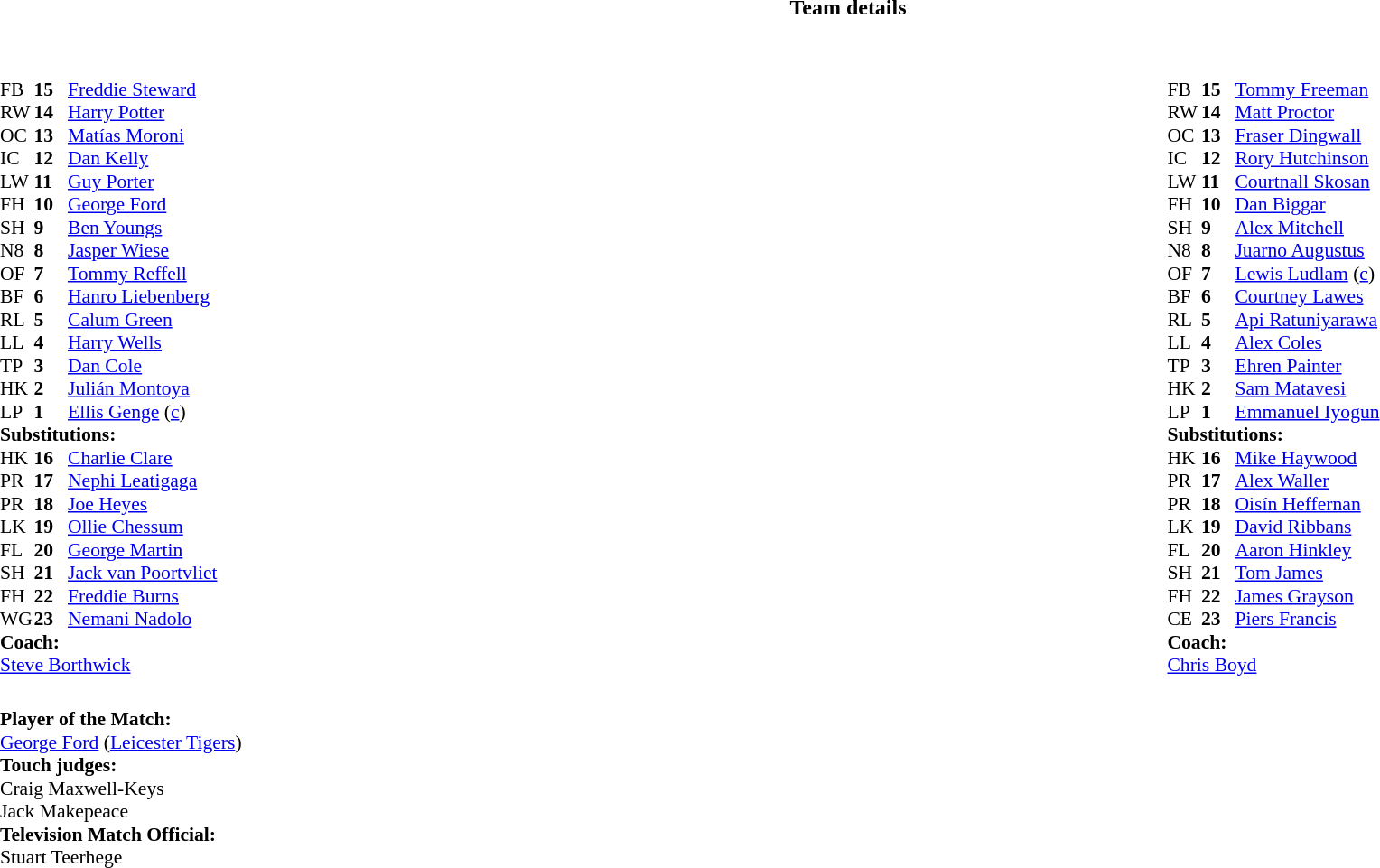<table border="0" style="width:100%;" class="collapsible collapsed">
<tr>
<th>Team details</th>
</tr>
<tr>
<td><br><table width="100%">
<tr>
<td valign="top" width="50%"><br><table style="font-size: 90%" cellspacing="0" cellpadding="0">
<tr>
<th width="25"></th>
<th width="25"></th>
</tr>
<tr>
<td>FB</td>
<td><strong>15</strong></td>
<td> <a href='#'>Freddie Steward</a></td>
</tr>
<tr>
<td>RW</td>
<td><strong>14</strong></td>
<td> <a href='#'>Harry Potter</a></td>
</tr>
<tr>
<td>OC</td>
<td><strong>13</strong></td>
<td> <a href='#'>Matías Moroni</a></td>
</tr>
<tr>
<td>IC</td>
<td><strong>12</strong></td>
<td> <a href='#'>Dan Kelly</a></td>
<td></td>
<td></td>
</tr>
<tr>
<td>LW</td>
<td><strong>11</strong></td>
<td> <a href='#'>Guy Porter</a></td>
<td></td>
</tr>
<tr>
<td>FH</td>
<td><strong>10</strong></td>
<td> <a href='#'>George Ford</a></td>
</tr>
<tr>
<td>SH</td>
<td><strong>9</strong></td>
<td> <a href='#'>Ben Youngs</a></td>
<td></td>
<td></td>
</tr>
<tr>
<td>N8</td>
<td><strong>8</strong></td>
<td> <a href='#'>Jasper Wiese</a></td>
</tr>
<tr>
<td>OF</td>
<td><strong>7</strong></td>
<td> <a href='#'>Tommy Reffell</a></td>
<td></td>
<td></td>
</tr>
<tr>
<td>BF</td>
<td><strong>6</strong></td>
<td> <a href='#'>Hanro Liebenberg</a></td>
</tr>
<tr>
<td>RL</td>
<td><strong>5</strong></td>
<td> <a href='#'>Calum Green</a></td>
</tr>
<tr>
<td>LL</td>
<td><strong>4</strong></td>
<td> <a href='#'>Harry Wells</a></td>
<td></td>
<td></td>
</tr>
<tr>
<td>TP</td>
<td><strong>3</strong></td>
<td> <a href='#'>Dan Cole</a></td>
<td></td>
<td></td>
</tr>
<tr>
<td>HK</td>
<td><strong>2</strong></td>
<td> <a href='#'>Julián Montoya</a></td>
<td></td>
<td></td>
</tr>
<tr>
<td>LP</td>
<td><strong>1</strong></td>
<td> <a href='#'>Ellis Genge</a> (<a href='#'>c</a>)</td>
<td></td>
<td></td>
</tr>
<tr>
<td colspan=3><strong>Substitutions:</strong></td>
</tr>
<tr>
<td>HK</td>
<td><strong>16</strong></td>
<td> <a href='#'>Charlie Clare</a></td>
<td></td>
<td></td>
</tr>
<tr>
<td>PR</td>
<td><strong>17</strong></td>
<td> <a href='#'>Nephi Leatigaga</a></td>
<td></td>
<td></td>
</tr>
<tr>
<td>PR</td>
<td><strong>18</strong></td>
<td> <a href='#'>Joe Heyes</a></td>
<td></td>
<td></td>
</tr>
<tr>
<td>LK</td>
<td><strong>19</strong></td>
<td> <a href='#'>Ollie Chessum</a></td>
<td></td>
<td></td>
</tr>
<tr>
<td>FL</td>
<td><strong>20</strong></td>
<td> <a href='#'>George Martin</a></td>
<td></td>
<td></td>
</tr>
<tr>
<td>SH</td>
<td><strong>21</strong></td>
<td> <a href='#'>Jack van Poortvliet</a></td>
<td></td>
<td></td>
</tr>
<tr>
<td>FH</td>
<td><strong>22</strong></td>
<td> <a href='#'>Freddie Burns</a></td>
<td></td>
<td></td>
<td></td>
</tr>
<tr>
<td>WG</td>
<td><strong>23</strong></td>
<td> <a href='#'>Nemani Nadolo</a></td>
<td></td>
<td></td>
<td></td>
</tr>
<tr>
<td colspan=3><strong>Coach:</strong></td>
</tr>
<tr>
<td colspan="4"> <a href='#'>Steve Borthwick</a></td>
</tr>
<tr>
</tr>
</table>
</td>
<td style="vertical-align:top; width:50%"><br><table style="font-size: 90%" cellspacing="0" cellpadding="0"  align="center">
<tr>
<th width="25"></th>
<th width="25"></th>
</tr>
<tr>
<td>FB</td>
<td><strong>15</strong></td>
<td> <a href='#'>Tommy Freeman</a></td>
</tr>
<tr>
<td>RW</td>
<td><strong>14</strong></td>
<td> <a href='#'>Matt Proctor</a></td>
</tr>
<tr>
<td>OC</td>
<td><strong>13</strong></td>
<td> <a href='#'>Fraser Dingwall</a></td>
<td></td>
<td></td>
</tr>
<tr>
<td>IC</td>
<td><strong>12</strong></td>
<td> <a href='#'>Rory Hutchinson</a></td>
</tr>
<tr>
<td>LW</td>
<td><strong>11</strong></td>
<td> <a href='#'>Courtnall Skosan</a></td>
<td></td>
<td></td>
<td></td>
<td></td>
</tr>
<tr>
<td>FH</td>
<td><strong>10</strong></td>
<td> <a href='#'>Dan Biggar</a></td>
<td></td>
<td></td>
</tr>
<tr>
<td>SH</td>
<td><strong>9</strong></td>
<td> <a href='#'>Alex Mitchell</a></td>
<td></td>
<td></td>
</tr>
<tr>
<td>N8</td>
<td><strong>8</strong></td>
<td> <a href='#'>Juarno Augustus</a></td>
<td></td>
<td></td>
</tr>
<tr>
<td>OF</td>
<td><strong>7</strong></td>
<td> <a href='#'>Lewis Ludlam</a> (<a href='#'>c</a>)</td>
</tr>
<tr>
<td>BF</td>
<td><strong>6</strong></td>
<td> <a href='#'>Courtney Lawes</a></td>
</tr>
<tr>
<td>RL</td>
<td><strong>5</strong></td>
<td> <a href='#'>Api Ratuniyarawa</a></td>
</tr>
<tr>
<td>LL</td>
<td><strong>4</strong></td>
<td> <a href='#'>Alex Coles</a></td>
<td></td>
<td></td>
</tr>
<tr>
<td>TP</td>
<td><strong>3</strong></td>
<td> <a href='#'>Ehren Painter</a></td>
<td></td>
<td></td>
<td></td>
<td></td>
</tr>
<tr>
<td>HK</td>
<td><strong>2</strong></td>
<td> <a href='#'>Sam Matavesi</a></td>
<td></td>
<td></td>
</tr>
<tr>
<td>LP</td>
<td><strong>1</strong></td>
<td> <a href='#'>Emmanuel Iyogun</a></td>
<td></td>
<td></td>
</tr>
<tr>
<td colspan=3><strong>Substitutions:</strong></td>
</tr>
<tr>
<td>HK</td>
<td><strong>16</strong></td>
<td> <a href='#'>Mike Haywood</a></td>
<td></td>
<td></td>
</tr>
<tr>
<td>PR</td>
<td><strong>17</strong></td>
<td> <a href='#'>Alex Waller</a></td>
<td></td>
<td></td>
</tr>
<tr>
<td>PR</td>
<td><strong>18</strong></td>
<td> <a href='#'>Oisín Heffernan</a></td>
<td></td>
<td></td>
</tr>
<tr>
<td>LK</td>
<td><strong>19</strong></td>
<td> <a href='#'>David Ribbans</a></td>
<td></td>
<td></td>
</tr>
<tr>
<td>FL</td>
<td><strong>20</strong></td>
<td> <a href='#'>Aaron Hinkley</a></td>
<td></td>
<td></td>
</tr>
<tr>
<td>SH</td>
<td><strong>21</strong></td>
<td> <a href='#'>Tom James</a></td>
<td></td>
<td></td>
</tr>
<tr>
<td>FH</td>
<td><strong>22</strong></td>
<td> <a href='#'>James Grayson</a></td>
<td></td>
<td></td>
</tr>
<tr>
<td>CE</td>
<td><strong>23</strong></td>
<td> <a href='#'>Piers Francis</a></td>
<td></td>
<td></td>
</tr>
<tr>
<td colspan=3><strong>Coach:</strong></td>
</tr>
<tr>
<td colspan="4"> <a href='#'>Chris Boyd</a></td>
</tr>
</table>
</td>
</tr>
</table>
<table width=100% style="font-size: 90%">
<tr>
<td><br><strong>Player of the Match:</strong>
<br> <a href='#'>George Ford</a> (<a href='#'>Leicester Tigers</a>)
<br><strong>Touch judges:</strong>
<br>Craig Maxwell-Keys<br>Jack Makepeace
<br><strong>Television Match Official:</strong>
<br>Stuart Teerhege</td>
</tr>
</table>
</td>
</tr>
</table>
